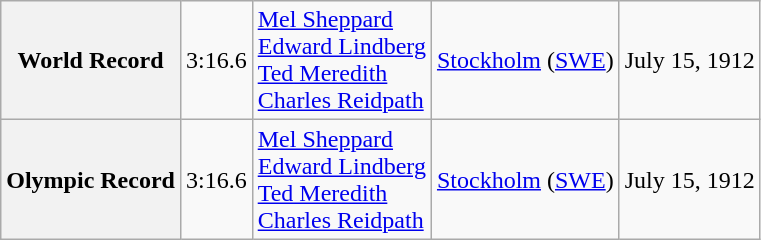<table class="wikitable" style="text-align:left">
<tr>
<th>World Record</th>
<td>3:16.6</td>
<td> <a href='#'>Mel Sheppard</a><br> <a href='#'>Edward Lindberg</a><br> <a href='#'>Ted Meredith</a><br> <a href='#'>Charles Reidpath</a></td>
<td><a href='#'>Stockholm</a> (<a href='#'>SWE</a>)</td>
<td>July 15, 1912</td>
</tr>
<tr>
<th>Olympic Record</th>
<td>3:16.6</td>
<td> <a href='#'>Mel Sheppard</a><br> <a href='#'>Edward Lindberg</a><br> <a href='#'>Ted Meredith</a><br> <a href='#'>Charles Reidpath</a></td>
<td><a href='#'>Stockholm</a> (<a href='#'>SWE</a>)</td>
<td>July 15, 1912</td>
</tr>
</table>
